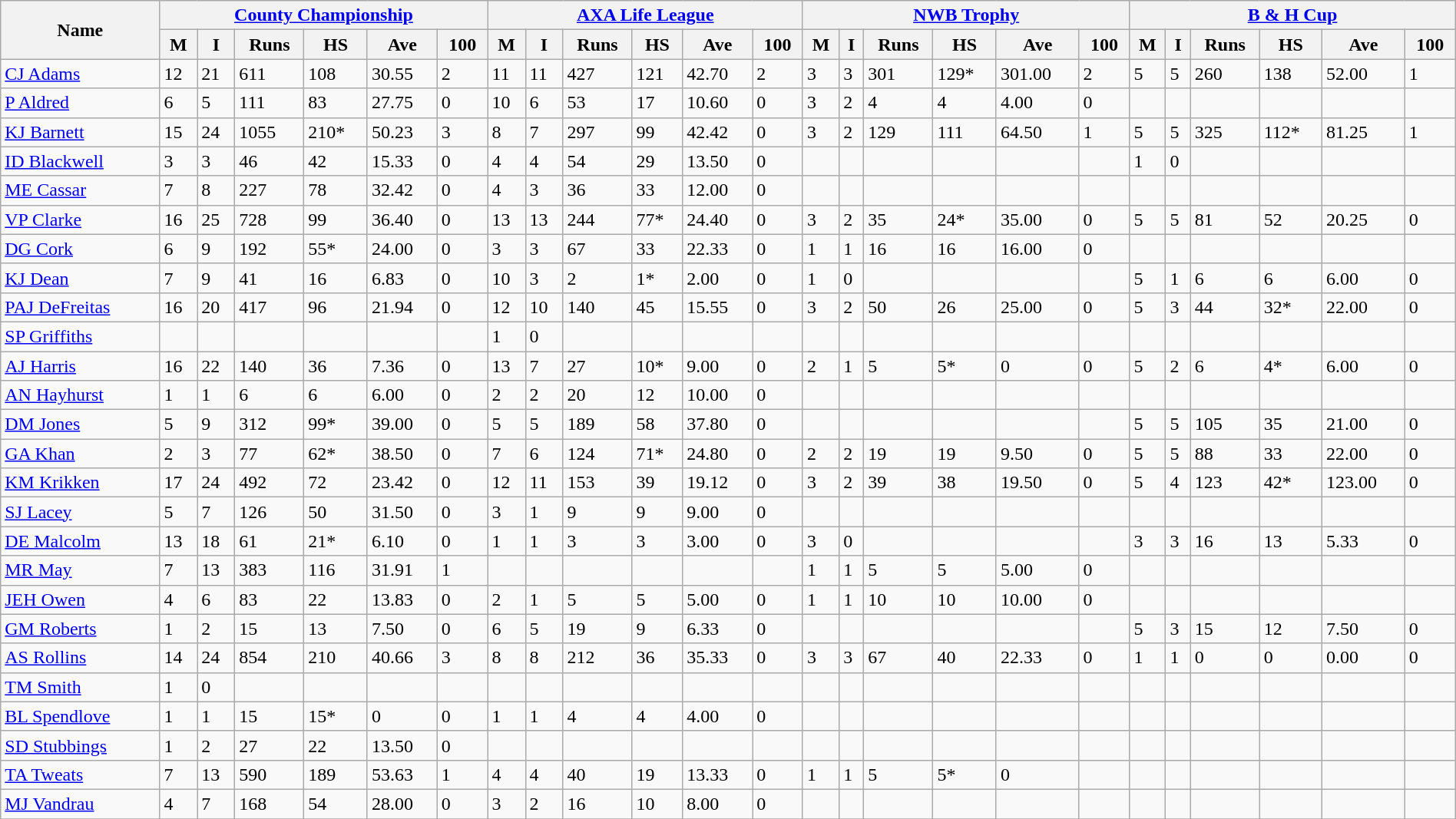<table class="wikitable " width="100%">
<tr bgcolor="#efefef">
<th rowspan=2>Name</th>
<th colspan=6><a href='#'>County Championship</a></th>
<th colspan=6><a href='#'>AXA Life League</a></th>
<th colspan=6><a href='#'>NWB Trophy</a></th>
<th colspan=6><a href='#'>B & H Cup</a></th>
</tr>
<tr>
<th>M</th>
<th>I</th>
<th>Runs</th>
<th>HS</th>
<th>Ave</th>
<th>100</th>
<th>M</th>
<th>I</th>
<th>Runs</th>
<th>HS</th>
<th>Ave</th>
<th>100</th>
<th>M</th>
<th>I</th>
<th>Runs</th>
<th>HS</th>
<th>Ave</th>
<th>100</th>
<th>M</th>
<th>I</th>
<th>Runs</th>
<th>HS</th>
<th>Ave</th>
<th>100</th>
</tr>
<tr>
<td><a href='#'>CJ Adams</a></td>
<td>12</td>
<td>21</td>
<td>611</td>
<td>108</td>
<td>30.55</td>
<td>2</td>
<td>11</td>
<td>11</td>
<td>427</td>
<td>121</td>
<td>42.70</td>
<td>2</td>
<td>3</td>
<td>3</td>
<td>301</td>
<td>129*</td>
<td>301.00</td>
<td>2</td>
<td>5</td>
<td>5</td>
<td>260</td>
<td>138</td>
<td>52.00</td>
<td>1</td>
</tr>
<tr>
<td><a href='#'>P Aldred</a></td>
<td>6</td>
<td>5</td>
<td>111</td>
<td>83</td>
<td>27.75</td>
<td>0</td>
<td>10</td>
<td>6</td>
<td>53</td>
<td>17</td>
<td>10.60</td>
<td>0</td>
<td>3</td>
<td>2</td>
<td>4</td>
<td>4</td>
<td>4.00</td>
<td>0</td>
<td></td>
<td></td>
<td></td>
<td></td>
<td></td>
<td></td>
</tr>
<tr>
<td><a href='#'>KJ Barnett</a></td>
<td>15</td>
<td>24</td>
<td>1055</td>
<td>210*</td>
<td>50.23</td>
<td>3</td>
<td>8</td>
<td>7</td>
<td>297</td>
<td>99</td>
<td>42.42</td>
<td>0</td>
<td>3</td>
<td>2</td>
<td>129</td>
<td>111</td>
<td>64.50</td>
<td>1</td>
<td>5</td>
<td>5</td>
<td>325</td>
<td>112*</td>
<td>81.25</td>
<td>1</td>
</tr>
<tr>
<td><a href='#'>ID Blackwell</a></td>
<td>3</td>
<td>3</td>
<td>46</td>
<td>42</td>
<td>15.33</td>
<td>0</td>
<td>4</td>
<td>4</td>
<td>54</td>
<td>29</td>
<td>13.50</td>
<td>0</td>
<td></td>
<td></td>
<td></td>
<td></td>
<td></td>
<td></td>
<td>1</td>
<td>0</td>
<td></td>
<td></td>
<td></td>
<td></td>
</tr>
<tr>
<td><a href='#'>ME Cassar</a></td>
<td>7</td>
<td>8</td>
<td>227</td>
<td>78</td>
<td>32.42</td>
<td>0</td>
<td>4</td>
<td>3</td>
<td>36</td>
<td>33</td>
<td>12.00</td>
<td>0</td>
<td></td>
<td></td>
<td></td>
<td></td>
<td></td>
<td></td>
<td></td>
<td></td>
<td></td>
<td></td>
<td></td>
<td></td>
</tr>
<tr>
<td><a href='#'>VP Clarke</a></td>
<td>16</td>
<td>25</td>
<td>728</td>
<td>99</td>
<td>36.40</td>
<td>0</td>
<td>13</td>
<td>13</td>
<td>244</td>
<td>77*</td>
<td>24.40</td>
<td>0</td>
<td>3</td>
<td>2</td>
<td>35</td>
<td>24*</td>
<td>35.00</td>
<td>0</td>
<td>5</td>
<td>5</td>
<td>81</td>
<td>52</td>
<td>20.25</td>
<td>0</td>
</tr>
<tr>
<td><a href='#'>DG Cork</a></td>
<td>6</td>
<td>9</td>
<td>192</td>
<td>55*</td>
<td>24.00</td>
<td>0</td>
<td>3</td>
<td>3</td>
<td>67</td>
<td>33</td>
<td>22.33</td>
<td>0</td>
<td>1</td>
<td>1</td>
<td>16</td>
<td>16</td>
<td>16.00</td>
<td>0</td>
<td></td>
<td></td>
<td></td>
<td></td>
<td></td>
<td></td>
</tr>
<tr>
<td><a href='#'>KJ Dean</a></td>
<td>7</td>
<td>9</td>
<td>41</td>
<td>16</td>
<td>6.83</td>
<td>0</td>
<td>10</td>
<td>3</td>
<td>2</td>
<td>1*</td>
<td>2.00</td>
<td>0</td>
<td>1</td>
<td>0</td>
<td></td>
<td></td>
<td></td>
<td></td>
<td>5</td>
<td>1</td>
<td>6</td>
<td>6</td>
<td>6.00</td>
<td>0</td>
</tr>
<tr>
<td><a href='#'>PAJ DeFreitas</a></td>
<td>16</td>
<td>20</td>
<td>417</td>
<td>96</td>
<td>21.94</td>
<td>0</td>
<td>12</td>
<td>10</td>
<td>140</td>
<td>45</td>
<td>15.55</td>
<td>0</td>
<td>3</td>
<td>2</td>
<td>50</td>
<td>26</td>
<td>25.00</td>
<td>0</td>
<td>5</td>
<td>3</td>
<td>44</td>
<td>32*</td>
<td>22.00</td>
<td>0</td>
</tr>
<tr>
<td><a href='#'>SP Griffiths</a></td>
<td></td>
<td></td>
<td></td>
<td></td>
<td></td>
<td></td>
<td>1</td>
<td>0</td>
<td></td>
<td></td>
<td></td>
<td></td>
<td></td>
<td></td>
<td></td>
<td></td>
<td></td>
<td></td>
<td></td>
<td></td>
<td></td>
<td></td>
<td></td>
<td></td>
</tr>
<tr>
<td><a href='#'>AJ Harris</a></td>
<td>16</td>
<td>22</td>
<td>140</td>
<td>36</td>
<td>7.36</td>
<td>0</td>
<td>13</td>
<td>7</td>
<td>27</td>
<td>10*</td>
<td>9.00</td>
<td>0</td>
<td>2</td>
<td>1</td>
<td>5</td>
<td>5*</td>
<td>0</td>
<td>0</td>
<td>5</td>
<td>2</td>
<td>6</td>
<td>4*</td>
<td>6.00</td>
<td>0</td>
</tr>
<tr>
<td><a href='#'>AN Hayhurst</a></td>
<td>1</td>
<td>1</td>
<td>6</td>
<td>6</td>
<td>6.00</td>
<td>0</td>
<td>2</td>
<td>2</td>
<td>20</td>
<td>12</td>
<td>10.00</td>
<td>0</td>
<td></td>
<td></td>
<td></td>
<td></td>
<td></td>
<td></td>
<td></td>
<td></td>
<td></td>
<td></td>
<td></td>
<td></td>
</tr>
<tr>
<td><a href='#'>DM Jones</a></td>
<td>5</td>
<td>9</td>
<td>312</td>
<td>99*</td>
<td>39.00</td>
<td>0</td>
<td>5</td>
<td>5</td>
<td>189</td>
<td>58</td>
<td>37.80</td>
<td>0</td>
<td></td>
<td></td>
<td></td>
<td></td>
<td></td>
<td></td>
<td>5</td>
<td>5</td>
<td>105</td>
<td>35</td>
<td>21.00</td>
<td>0</td>
</tr>
<tr>
<td><a href='#'>GA Khan</a></td>
<td>2</td>
<td>3</td>
<td>77</td>
<td>62*</td>
<td>38.50</td>
<td>0</td>
<td>7</td>
<td>6</td>
<td>124</td>
<td>71*</td>
<td>24.80</td>
<td>0</td>
<td>2</td>
<td>2</td>
<td>19</td>
<td>19</td>
<td>9.50</td>
<td>0</td>
<td>5</td>
<td>5</td>
<td>88</td>
<td>33</td>
<td>22.00</td>
<td>0</td>
</tr>
<tr>
<td><a href='#'>KM Krikken</a></td>
<td>17</td>
<td>24</td>
<td>492</td>
<td>72</td>
<td>23.42</td>
<td>0</td>
<td>12</td>
<td>11</td>
<td>153</td>
<td>39</td>
<td>19.12</td>
<td>0</td>
<td>3</td>
<td>2</td>
<td>39</td>
<td>38</td>
<td>19.50</td>
<td>0</td>
<td>5</td>
<td>4</td>
<td>123</td>
<td>42*</td>
<td>123.00</td>
<td>0</td>
</tr>
<tr>
<td><a href='#'>SJ Lacey</a></td>
<td>5</td>
<td>7</td>
<td>126</td>
<td>50</td>
<td>31.50</td>
<td>0</td>
<td>3</td>
<td>1</td>
<td>9</td>
<td>9</td>
<td>9.00</td>
<td>0</td>
<td></td>
<td></td>
<td></td>
<td></td>
<td></td>
<td></td>
<td></td>
<td></td>
<td></td>
<td></td>
<td></td>
<td></td>
</tr>
<tr>
<td><a href='#'>DE Malcolm</a></td>
<td>13</td>
<td>18</td>
<td>61</td>
<td>21*</td>
<td>6.10</td>
<td>0</td>
<td>1</td>
<td>1</td>
<td>3</td>
<td>3</td>
<td>3.00</td>
<td>0</td>
<td>3</td>
<td>0</td>
<td></td>
<td></td>
<td></td>
<td></td>
<td>3</td>
<td>3</td>
<td>16</td>
<td>13</td>
<td>5.33</td>
<td>0</td>
</tr>
<tr>
<td><a href='#'>MR May</a></td>
<td>7</td>
<td>13</td>
<td>383</td>
<td>116</td>
<td>31.91</td>
<td>1</td>
<td></td>
<td></td>
<td></td>
<td></td>
<td></td>
<td></td>
<td>1</td>
<td>1</td>
<td>5</td>
<td>5</td>
<td>5.00</td>
<td>0</td>
<td></td>
<td></td>
<td></td>
<td></td>
<td></td>
<td></td>
</tr>
<tr>
<td><a href='#'>JEH Owen</a></td>
<td>4</td>
<td>6</td>
<td>83</td>
<td>22</td>
<td>13.83</td>
<td>0</td>
<td>2</td>
<td>1</td>
<td>5</td>
<td>5</td>
<td>5.00</td>
<td>0</td>
<td>1</td>
<td>1</td>
<td>10</td>
<td>10</td>
<td>10.00</td>
<td>0</td>
<td></td>
<td></td>
<td></td>
<td></td>
<td></td>
<td></td>
</tr>
<tr>
<td><a href='#'>GM Roberts</a></td>
<td>1</td>
<td>2</td>
<td>15</td>
<td>13</td>
<td>7.50</td>
<td>0</td>
<td>6</td>
<td>5</td>
<td>19</td>
<td>9</td>
<td>6.33</td>
<td>0</td>
<td></td>
<td></td>
<td></td>
<td></td>
<td></td>
<td></td>
<td>5</td>
<td>3</td>
<td>15</td>
<td>12</td>
<td>7.50</td>
<td>0</td>
</tr>
<tr>
<td><a href='#'>AS Rollins</a></td>
<td>14</td>
<td>24</td>
<td>854</td>
<td>210</td>
<td>40.66</td>
<td>3</td>
<td>8</td>
<td>8</td>
<td>212</td>
<td>36</td>
<td>35.33</td>
<td>0</td>
<td>3</td>
<td>3</td>
<td>67</td>
<td>40</td>
<td>22.33</td>
<td>0</td>
<td>1</td>
<td>1</td>
<td>0</td>
<td>0</td>
<td>0.00</td>
<td>0</td>
</tr>
<tr>
<td><a href='#'>TM Smith</a></td>
<td>1</td>
<td>0</td>
<td></td>
<td></td>
<td></td>
<td></td>
<td></td>
<td></td>
<td></td>
<td></td>
<td></td>
<td></td>
<td></td>
<td></td>
<td></td>
<td></td>
<td></td>
<td></td>
<td></td>
<td></td>
<td></td>
<td></td>
<td></td>
<td></td>
</tr>
<tr>
<td><a href='#'>BL Spendlove</a></td>
<td>1</td>
<td>1</td>
<td>15</td>
<td>15*</td>
<td>0</td>
<td>0</td>
<td>1</td>
<td>1</td>
<td>4</td>
<td>4</td>
<td>4.00</td>
<td>0</td>
<td></td>
<td></td>
<td></td>
<td></td>
<td></td>
<td></td>
<td></td>
<td></td>
<td></td>
<td></td>
<td></td>
<td></td>
</tr>
<tr>
<td><a href='#'>SD Stubbings</a></td>
<td>1</td>
<td>2</td>
<td>27</td>
<td>22</td>
<td>13.50</td>
<td>0</td>
<td></td>
<td></td>
<td></td>
<td></td>
<td></td>
<td></td>
<td></td>
<td></td>
<td></td>
<td></td>
<td></td>
<td></td>
<td></td>
<td></td>
<td></td>
<td></td>
<td></td>
<td></td>
</tr>
<tr>
<td><a href='#'>TA Tweats</a></td>
<td>7</td>
<td>13</td>
<td>590</td>
<td>189</td>
<td>53.63</td>
<td>1</td>
<td>4</td>
<td>4</td>
<td>40</td>
<td>19</td>
<td>13.33</td>
<td>0</td>
<td>1</td>
<td>1</td>
<td>5</td>
<td>5*</td>
<td>0</td>
<td></td>
<td></td>
<td></td>
<td></td>
<td></td>
<td></td>
<td></td>
</tr>
<tr>
<td><a href='#'>MJ Vandrau</a></td>
<td>4</td>
<td>7</td>
<td>168</td>
<td>54</td>
<td>28.00</td>
<td>0</td>
<td>3</td>
<td>2</td>
<td>16</td>
<td>10</td>
<td>8.00</td>
<td>0</td>
<td></td>
<td></td>
<td></td>
<td></td>
<td></td>
<td></td>
<td></td>
<td></td>
<td></td>
<td></td>
<td></td>
<td></td>
</tr>
<tr>
</tr>
</table>
